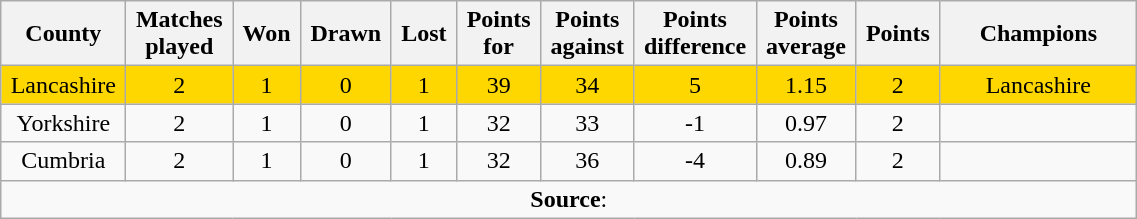<table class="wikitable plainrowheaders" style="text-align: center; width: 60%">
<tr>
<th scope="col" style="width: 5%;">County</th>
<th scope="col" style="width: 5%;">Matches played</th>
<th scope="col" style="width: 5%;">Won</th>
<th scope="col" style="width: 5%;">Drawn</th>
<th scope="col" style="width: 5%;">Lost</th>
<th scope="col" style="width: 5%;">Points for</th>
<th scope="col" style="width: 5%;">Points against</th>
<th scope="col" style="width: 5%;">Points difference</th>
<th scope="col" style="width: 5%;">Points average</th>
<th scope="col" style="width: 5%;">Points</th>
<th scope="col" style="width: 15%;">Champions</th>
</tr>
<tr style="background: gold;">
<td>Lancashire</td>
<td>2</td>
<td>1</td>
<td>0</td>
<td>1</td>
<td>39</td>
<td>34</td>
<td>5</td>
<td>1.15</td>
<td>2</td>
<td>Lancashire</td>
</tr>
<tr>
<td>Yorkshire</td>
<td>2</td>
<td>1</td>
<td>0</td>
<td>1</td>
<td>32</td>
<td>33</td>
<td>-1</td>
<td>0.97</td>
<td>2</td>
<td></td>
</tr>
<tr>
<td>Cumbria</td>
<td>2</td>
<td>1</td>
<td>0</td>
<td>1</td>
<td>32</td>
<td>36</td>
<td>-4</td>
<td>0.89</td>
<td>2</td>
<td></td>
</tr>
<tr>
<td colspan="11"><strong>Source</strong>:</td>
</tr>
</table>
